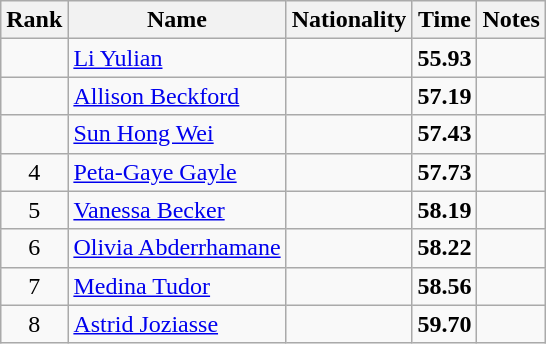<table class="wikitable sortable" style="text-align:center">
<tr>
<th>Rank</th>
<th>Name</th>
<th>Nationality</th>
<th>Time</th>
<th>Notes</th>
</tr>
<tr>
<td></td>
<td align=left><a href='#'>Li Yulian</a></td>
<td align=left></td>
<td><strong>55.93</strong></td>
<td></td>
</tr>
<tr>
<td></td>
<td align=left><a href='#'>Allison Beckford</a></td>
<td align=left></td>
<td><strong>57.19</strong></td>
<td></td>
</tr>
<tr>
<td></td>
<td align=left><a href='#'>Sun Hong Wei</a></td>
<td align=left></td>
<td><strong>57.43</strong></td>
<td></td>
</tr>
<tr>
<td>4</td>
<td align=left><a href='#'>Peta-Gaye Gayle</a></td>
<td align=left></td>
<td><strong>57.73</strong></td>
<td></td>
</tr>
<tr>
<td>5</td>
<td align=left><a href='#'>Vanessa Becker</a></td>
<td align=left></td>
<td><strong>58.19</strong></td>
<td></td>
</tr>
<tr>
<td>6</td>
<td align=left><a href='#'>Olivia Abderrhamane</a></td>
<td align=left></td>
<td><strong>58.22</strong></td>
<td></td>
</tr>
<tr>
<td>7</td>
<td align=left><a href='#'>Medina Tudor</a></td>
<td align=left></td>
<td><strong>58.56</strong></td>
<td></td>
</tr>
<tr>
<td>8</td>
<td align=left><a href='#'>Astrid Joziasse</a></td>
<td align=left></td>
<td><strong>59.70</strong></td>
<td></td>
</tr>
</table>
